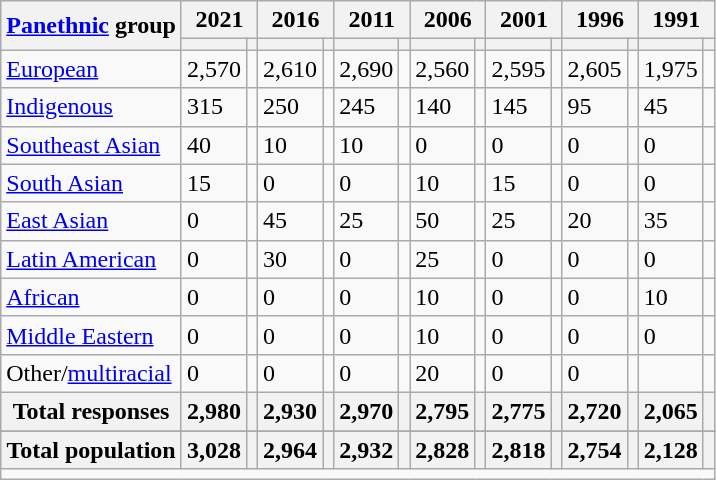<table class="wikitable collapsible sortable">
<tr>
<th rowspan="2"><a href='#'>Panethnic</a> group</th>
<th colspan="2">2021</th>
<th colspan="2">2016</th>
<th colspan="2">2011</th>
<th colspan="2">2006</th>
<th colspan="2">2001</th>
<th colspan="2">1996</th>
<th colspan="2">1991</th>
</tr>
<tr>
<th><a href='#'></a></th>
<th></th>
<th></th>
<th></th>
<th></th>
<th></th>
<th></th>
<th></th>
<th></th>
<th></th>
<th></th>
<th></th>
<th></th>
<th></th>
</tr>
<tr>
<td><a href='#'>European</a></td>
<td>2,570</td>
<td></td>
<td>2,610</td>
<td></td>
<td>2,690</td>
<td></td>
<td>2,560</td>
<td></td>
<td>2,595</td>
<td></td>
<td>2,605</td>
<td></td>
<td>1,975</td>
<td></td>
</tr>
<tr>
<td><a href='#'>Indigenous</a></td>
<td>315</td>
<td></td>
<td>250</td>
<td></td>
<td>245</td>
<td></td>
<td>140</td>
<td></td>
<td>145</td>
<td></td>
<td>95</td>
<td></td>
<td>45</td>
<td></td>
</tr>
<tr>
<td><a href='#'>Southeast Asian</a></td>
<td>40</td>
<td></td>
<td>10</td>
<td></td>
<td>10</td>
<td></td>
<td>0</td>
<td></td>
<td>0</td>
<td></td>
<td>0</td>
<td></td>
<td>0</td>
<td></td>
</tr>
<tr>
<td><a href='#'>South Asian</a></td>
<td>15</td>
<td></td>
<td>0</td>
<td></td>
<td>0</td>
<td></td>
<td>10</td>
<td></td>
<td>15</td>
<td></td>
<td>0</td>
<td></td>
<td>0</td>
<td></td>
</tr>
<tr>
<td><a href='#'>East Asian</a></td>
<td>0</td>
<td></td>
<td>45</td>
<td></td>
<td>25</td>
<td></td>
<td>50</td>
<td></td>
<td>25</td>
<td></td>
<td>20</td>
<td></td>
<td>35</td>
<td></td>
</tr>
<tr>
<td><a href='#'>Latin American</a></td>
<td>0</td>
<td></td>
<td>30</td>
<td></td>
<td>0</td>
<td></td>
<td>25</td>
<td></td>
<td>0</td>
<td></td>
<td>0</td>
<td></td>
<td>0</td>
<td></td>
</tr>
<tr>
<td><a href='#'>African</a></td>
<td>0</td>
<td></td>
<td>0</td>
<td></td>
<td>0</td>
<td></td>
<td>10</td>
<td></td>
<td>0</td>
<td></td>
<td>0</td>
<td></td>
<td>10</td>
<td></td>
</tr>
<tr>
<td><a href='#'>Middle Eastern</a></td>
<td>0</td>
<td></td>
<td>0</td>
<td></td>
<td>0</td>
<td></td>
<td>10</td>
<td></td>
<td>0</td>
<td></td>
<td>0</td>
<td></td>
<td>0</td>
<td></td>
</tr>
<tr>
<td>Other/<a href='#'>multiracial</a></td>
<td>0</td>
<td></td>
<td>0</td>
<td></td>
<td>0</td>
<td></td>
<td>20</td>
<td></td>
<td>0</td>
<td></td>
<td>0</td>
<td></td>
<td></td>
<td></td>
</tr>
<tr>
<th>Total responses</th>
<th>2,980</th>
<th></th>
<th>2,930</th>
<th></th>
<th>2,970</th>
<th></th>
<th>2,795</th>
<th></th>
<th>2,775</th>
<th></th>
<th>2,720</th>
<th></th>
<th>2,065</th>
<th></th>
</tr>
<tr>
</tr>
<tr class="sortbottom">
<th>Total population</th>
<th>3,028</th>
<th></th>
<th>2,964</th>
<th></th>
<th>2,932</th>
<th></th>
<th>2,828</th>
<th></th>
<th>2,818</th>
<th></th>
<th>2,754</th>
<th></th>
<th>2,128</th>
<th></th>
</tr>
<tr class="sortbottom">
<td colspan="15"></td>
</tr>
</table>
